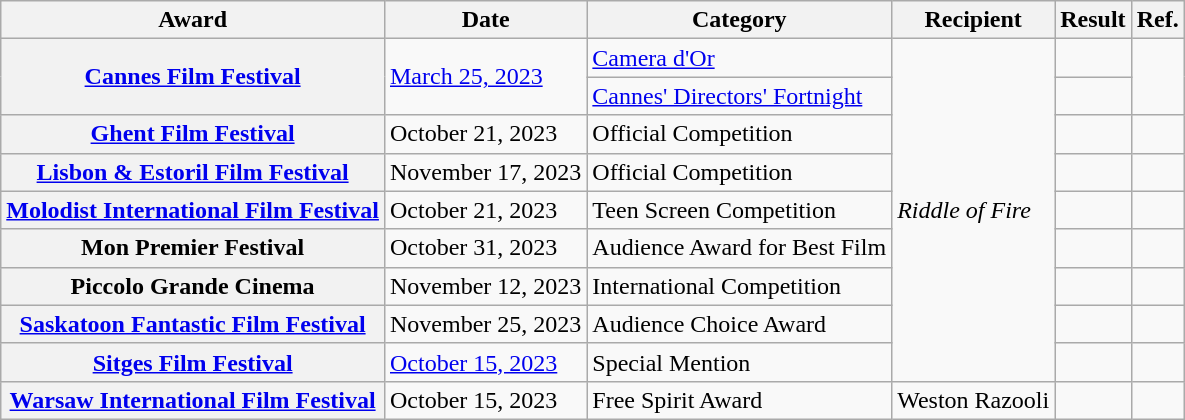<table class="wikitable sortable plainrowheaders">
<tr>
<th scope="col">Award</th>
<th scope="col">Date</th>
<th scope="col">Category</th>
<th scope="col">Recipient</th>
<th scope="col">Result</th>
<th scope="col">Ref.</th>
</tr>
<tr>
<th scope="row" rowspan="2"><a href='#'>Cannes Film Festival</a></th>
<td rowspan="2"><a href='#'>March 25, 2023</a></td>
<td><a href='#'>Camera d'Or</a></td>
<td rowspan="9"><em>Riddle of Fire</em></td>
<td></td>
<td align="center" rowspan="2"></td>
</tr>
<tr>
<td><a href='#'>Cannes' Directors' Fortnight</a></td>
<td></td>
</tr>
<tr>
<th scope="row"><a href='#'>Ghent Film Festival</a></th>
<td>October 21, 2023</td>
<td>Official Competition</td>
<td></td>
<td align="center"></td>
</tr>
<tr>
<th scope="row"><a href='#'>Lisbon & Estoril Film Festival</a></th>
<td>November 17, 2023</td>
<td>Official Competition</td>
<td></td>
<td align="center"></td>
</tr>
<tr>
<th scope="row"><a href='#'>Molodist International Film Festival</a></th>
<td>October 21, 2023</td>
<td>Teen Screen Competition</td>
<td></td>
<td align="center"></td>
</tr>
<tr>
<th scope="row">Mon Premier Festival</th>
<td>October 31, 2023</td>
<td>Audience Award for Best Film</td>
<td></td>
<td align="center"></td>
</tr>
<tr>
<th scope="row">Piccolo Grande Cinema</th>
<td>November 12, 2023</td>
<td>International Competition</td>
<td></td>
<td align="center"></td>
</tr>
<tr>
<th scope="row"><a href='#'>Saskatoon Fantastic Film Festival</a></th>
<td>November 25, 2023</td>
<td>Audience Choice Award</td>
<td></td>
<td align="center"></td>
</tr>
<tr>
<th scope="row"><a href='#'>Sitges Film Festival</a></th>
<td><a href='#'>October 15, 2023</a></td>
<td>Special Mention</td>
<td></td>
<td align="center"></td>
</tr>
<tr>
<th scope="row"><a href='#'>Warsaw International Film Festival</a></th>
<td>October 15, 2023</td>
<td>Free Spirit Award</td>
<td>Weston Razooli</td>
<td></td>
<td align="center"></td>
</tr>
</table>
